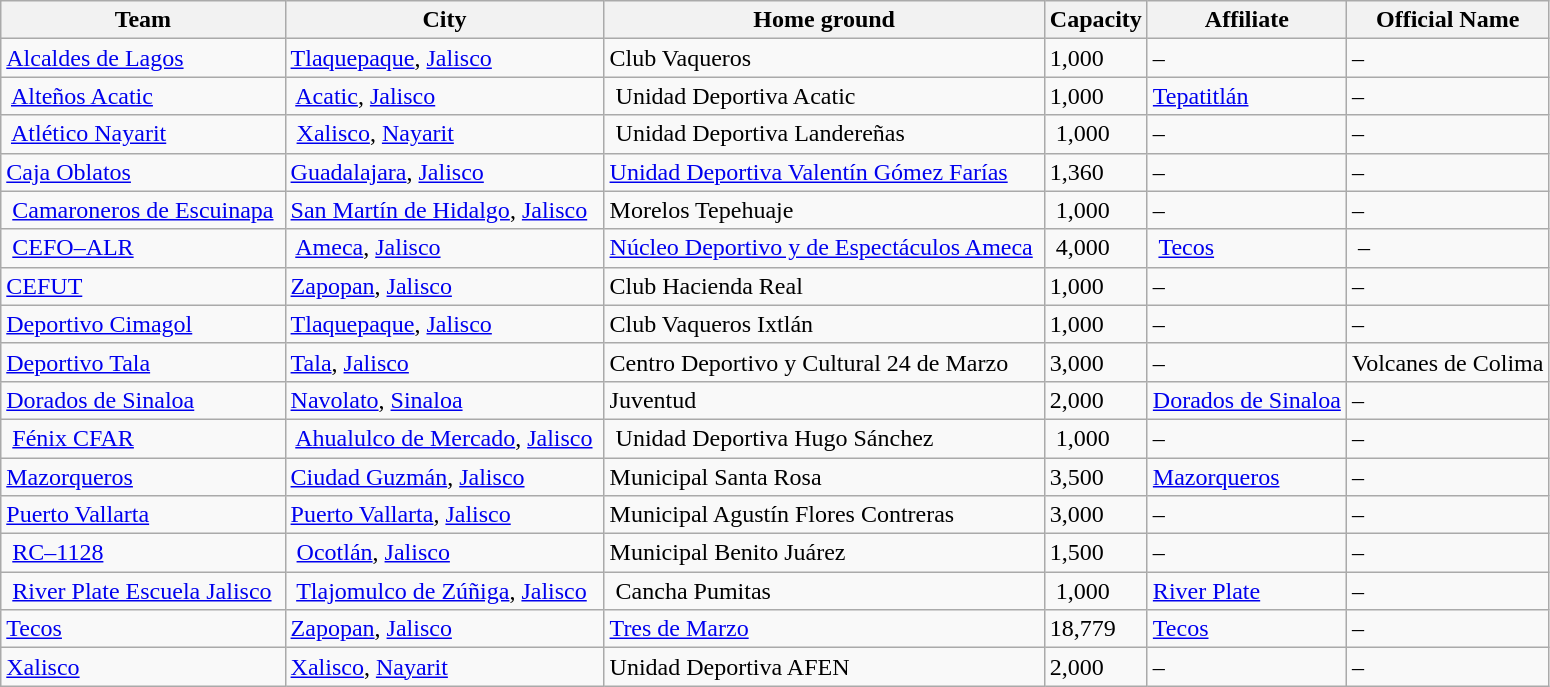<table class="wikitable sortable">
<tr>
<th>Team</th>
<th>City</th>
<th>Home ground</th>
<th>Capacity</th>
<th>Affiliate</th>
<th>Official Name</th>
</tr>
<tr>
<td><a href='#'>Alcaldes de Lagos</a></td>
<td><a href='#'>Tlaquepaque</a>, <a href='#'>Jalisco</a></td>
<td>Club Vaqueros</td>
<td>1,000</td>
<td>–</td>
<td>–</td>
</tr>
<tr>
<td> <a href='#'>Alteños Acatic</a> </td>
<td> <a href='#'>Acatic</a>, <a href='#'>Jalisco</a> </td>
<td> Unidad Deportiva Acatic</td>
<td>1,000</td>
<td><a href='#'>Tepatitlán</a></td>
<td>–</td>
</tr>
<tr>
<td> <a href='#'>Atlético Nayarit</a> </td>
<td> <a href='#'>Xalisco</a>, <a href='#'>Nayarit</a> </td>
<td> Unidad Deportiva Landereñas</td>
<td> 1,000</td>
<td>–</td>
<td>–</td>
</tr>
<tr>
<td><a href='#'>Caja Oblatos</a></td>
<td><a href='#'>Guadalajara</a>, <a href='#'>Jalisco</a></td>
<td><a href='#'>Unidad Deportiva Valentín Gómez Farías</a></td>
<td>1,360</td>
<td>–</td>
<td>–</td>
</tr>
<tr>
<td> <a href='#'>Camaroneros de Escuinapa</a> </td>
<td><a href='#'>San Martín de Hidalgo</a>, <a href='#'>Jalisco</a> </td>
<td>Morelos Tepehuaje</td>
<td> 1,000</td>
<td>–</td>
<td>–</td>
</tr>
<tr>
<td> <a href='#'>CEFO–ALR</a></td>
<td> <a href='#'>Ameca</a>, <a href='#'>Jalisco</a> </td>
<td><a href='#'>Núcleo Deportivo y de Espectáculos Ameca</a> </td>
<td> 4,000</td>
<td> <a href='#'>Tecos</a> </td>
<td> –</td>
</tr>
<tr>
<td><a href='#'>CEFUT</a></td>
<td><a href='#'>Zapopan</a>, <a href='#'>Jalisco</a></td>
<td>Club Hacienda Real</td>
<td>1,000</td>
<td>–</td>
<td>–</td>
</tr>
<tr>
<td><a href='#'>Deportivo Cimagol</a></td>
<td><a href='#'>Tlaquepaque</a>, <a href='#'>Jalisco</a></td>
<td>Club Vaqueros Ixtlán</td>
<td>1,000</td>
<td>–</td>
<td>–</td>
</tr>
<tr>
<td><a href='#'>Deportivo Tala</a></td>
<td><a href='#'>Tala</a>, <a href='#'>Jalisco</a></td>
<td>Centro Deportivo y Cultural 24 de Marzo</td>
<td>3,000</td>
<td>–</td>
<td>Volcanes de Colima</td>
</tr>
<tr>
<td><a href='#'>Dorados de Sinaloa</a></td>
<td><a href='#'>Navolato</a>, <a href='#'>Sinaloa</a></td>
<td>Juventud</td>
<td>2,000</td>
<td><a href='#'>Dorados de Sinaloa</a></td>
<td>–</td>
</tr>
<tr>
<td> <a href='#'>Fénix CFAR</a> </td>
<td> <a href='#'>Ahualulco de Mercado</a>, <a href='#'>Jalisco</a> </td>
<td> Unidad Deportiva Hugo Sánchez</td>
<td> 1,000</td>
<td>–</td>
<td>–</td>
</tr>
<tr>
<td><a href='#'>Mazorqueros</a></td>
<td><a href='#'>Ciudad Guzmán</a>, <a href='#'>Jalisco</a></td>
<td>Municipal Santa Rosa</td>
<td>3,500</td>
<td><a href='#'>Mazorqueros</a></td>
<td>–</td>
</tr>
<tr>
<td><a href='#'>Puerto Vallarta</a></td>
<td><a href='#'>Puerto Vallarta</a>, <a href='#'>Jalisco</a></td>
<td>Municipal Agustín Flores Contreras</td>
<td>3,000</td>
<td>–</td>
<td>–</td>
</tr>
<tr>
<td> <a href='#'>RC–1128</a> </td>
<td> <a href='#'>Ocotlán</a>, <a href='#'>Jalisco</a> </td>
<td>Municipal Benito Juárez </td>
<td>1,500</td>
<td>–</td>
<td>–</td>
</tr>
<tr>
<td> <a href='#'>River Plate Escuela Jalisco</a></td>
<td> <a href='#'>Tlajomulco de Zúñiga</a>, <a href='#'>Jalisco</a></td>
<td> Cancha Pumitas</td>
<td> 1,000</td>
<td><a href='#'>River Plate</a></td>
<td>–</td>
</tr>
<tr>
<td><a href='#'>Tecos</a></td>
<td><a href='#'>Zapopan</a>, <a href='#'>Jalisco</a></td>
<td><a href='#'>Tres de Marzo</a></td>
<td>18,779</td>
<td><a href='#'>Tecos</a></td>
<td>–</td>
</tr>
<tr>
<td><a href='#'>Xalisco</a></td>
<td><a href='#'>Xalisco</a>, <a href='#'>Nayarit</a></td>
<td>Unidad Deportiva AFEN</td>
<td>2,000</td>
<td>–</td>
<td>–</td>
</tr>
</table>
